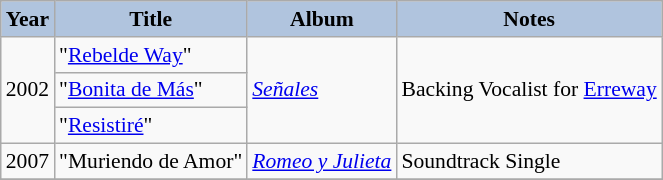<table class="wikitable" style="font-size:90%;">
<tr>
<th style="background:#B0C4DE;">Year</th>
<th style="background:#B0C4DE;">Title</th>
<th style="background:#B0C4DE;">Album</th>
<th style="background:#B0C4DE;">Notes</th>
</tr>
<tr>
<td rowspan="3">2002</td>
<td>"<a href='#'>Rebelde Way</a>"</td>
<td rowspan="3"><em><a href='#'>Señales</a></em></td>
<td rowspan="3">Backing Vocalist for <a href='#'>Erreway</a></td>
</tr>
<tr>
<td>"<a href='#'>Bonita de Más</a>"</td>
</tr>
<tr>
<td>"<a href='#'>Resistiré</a>"</td>
</tr>
<tr>
<td>2007</td>
<td>"Muriendo de Amor"</td>
<td><em><a href='#'>Romeo y Julieta</a></em></td>
<td>Soundtrack Single</td>
</tr>
<tr>
</tr>
</table>
